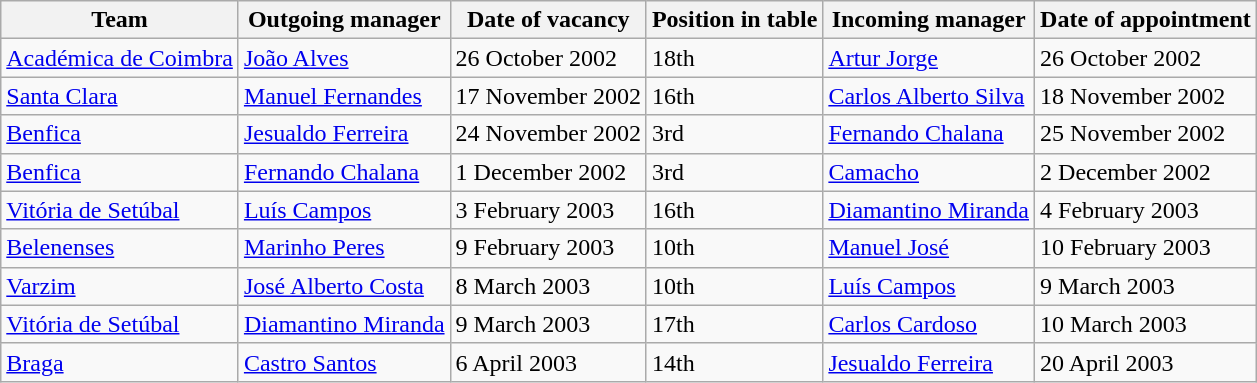<table class="wikitable sortable">
<tr>
<th>Team</th>
<th>Outgoing manager</th>
<th>Date of vacancy</th>
<th>Position in table</th>
<th>Incoming manager</th>
<th>Date of appointment</th>
</tr>
<tr>
<td><a href='#'>Académica de Coimbra</a></td>
<td> <a href='#'>João Alves</a></td>
<td>26 October 2002</td>
<td>18th</td>
<td> <a href='#'>Artur Jorge</a></td>
<td>26 October 2002</td>
</tr>
<tr>
<td><a href='#'>Santa Clara</a></td>
<td> <a href='#'>Manuel Fernandes</a></td>
<td>17 November 2002</td>
<td>16th</td>
<td> <a href='#'>Carlos Alberto Silva</a></td>
<td>18 November 2002</td>
</tr>
<tr>
<td><a href='#'>Benfica</a></td>
<td> <a href='#'>Jesualdo Ferreira</a></td>
<td>24 November 2002</td>
<td>3rd</td>
<td> <a href='#'>Fernando Chalana</a></td>
<td>25 November 2002</td>
</tr>
<tr>
<td><a href='#'>Benfica</a></td>
<td> <a href='#'>Fernando Chalana</a></td>
<td>1 December 2002</td>
<td>3rd</td>
<td> <a href='#'>Camacho</a></td>
<td>2 December 2002</td>
</tr>
<tr>
<td><a href='#'>Vitória de Setúbal</a></td>
<td> <a href='#'>Luís Campos</a></td>
<td>3 February 2003</td>
<td>16th</td>
<td> <a href='#'>Diamantino Miranda</a></td>
<td>4 February 2003</td>
</tr>
<tr>
<td><a href='#'>Belenenses</a></td>
<td> <a href='#'>Marinho Peres</a></td>
<td>9 February 2003</td>
<td>10th</td>
<td> <a href='#'>Manuel José</a></td>
<td>10 February 2003</td>
</tr>
<tr>
<td><a href='#'>Varzim</a></td>
<td> <a href='#'>José Alberto Costa</a></td>
<td>8 March 2003</td>
<td>10th</td>
<td> <a href='#'>Luís Campos</a></td>
<td>9 March 2003</td>
</tr>
<tr>
<td><a href='#'>Vitória de Setúbal</a></td>
<td> <a href='#'>Diamantino Miranda</a></td>
<td>9 March 2003</td>
<td>17th</td>
<td> <a href='#'>Carlos Cardoso</a></td>
<td>10 March 2003</td>
</tr>
<tr>
<td><a href='#'>Braga</a></td>
<td> <a href='#'>Castro Santos</a></td>
<td>6 April 2003</td>
<td>14th</td>
<td> <a href='#'>Jesualdo Ferreira</a></td>
<td>20 April 2003</td>
</tr>
</table>
